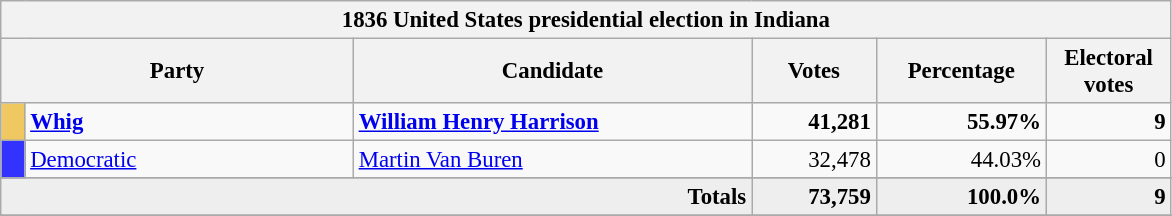<table class="wikitable" style="font-size: 95%;">
<tr>
<th colspan="6">1836 United States presidential election in Indiana</th>
</tr>
<tr>
<th colspan="2" style="width: 15em">Party</th>
<th style="width: 17em">Candidate</th>
<th style="width: 5em">Votes</th>
<th style="width: 7em">Percentage</th>
<th style="width: 5em">Electoral votes</th>
</tr>
<tr>
<th style="background-color:#F0C862; width: 3px"></th>
<td style="width: 130px"><strong><a href='#'>Whig</a></strong></td>
<td><strong><a href='#'>William Henry Harrison</a></strong></td>
<td align="right"><strong>41,281</strong></td>
<td align="right"><strong>55.97%</strong></td>
<td align="right"><strong>9</strong></td>
</tr>
<tr>
<th style="background-color:#3333FF; width: 3px"></th>
<td style="width: 130px"><a href='#'>Democratic</a></td>
<td><a href='#'>Martin Van Buren</a></td>
<td align="right">32,478</td>
<td align="right">44.03%</td>
<td align="right">0</td>
</tr>
<tr>
</tr>
<tr bgcolor="#EEEEEE">
<td colspan="3" align="right"><strong>Totals</strong></td>
<td align="right"><strong>73,759</strong></td>
<td align="right"><strong>100.0%</strong></td>
<td align="right"><strong>9</strong></td>
</tr>
<tr>
</tr>
</table>
